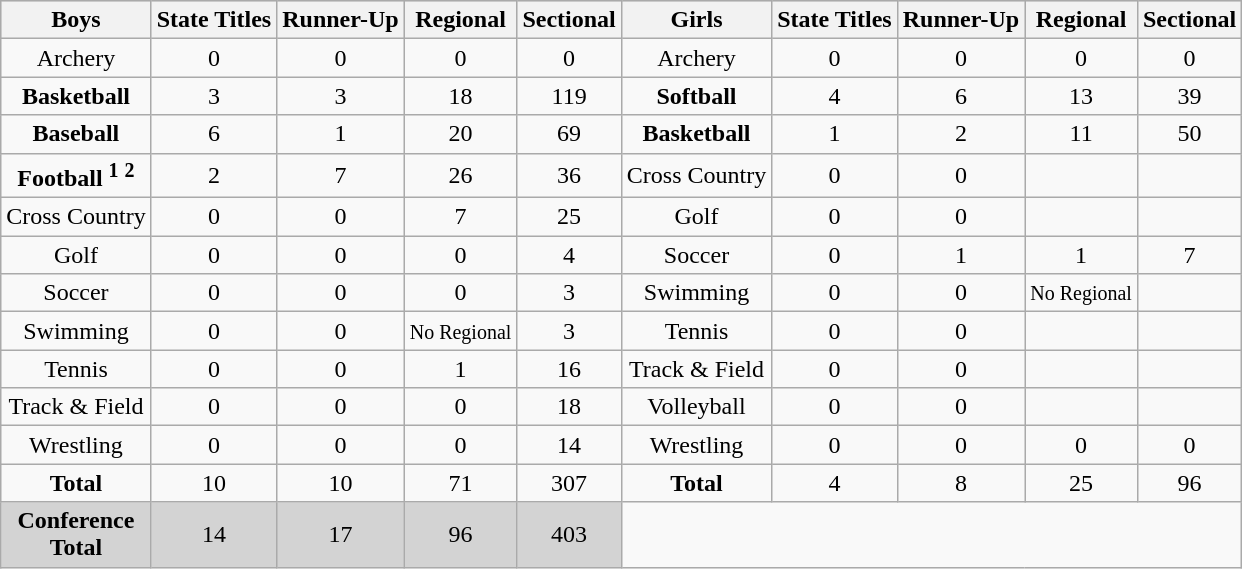<table class="wikitable" style="text-align:center;">
<tr bgcolor=#D3D3D3>
<th>Boys</th>
<th>State Titles</th>
<th>Runner-Up</th>
<th>Regional</th>
<th>Sectional</th>
<th>Girls</th>
<th>State Titles</th>
<th>Runner-Up</th>
<th>Regional</th>
<th>Sectional</th>
</tr>
<tr>
<td>Archery</td>
<td>0</td>
<td>0</td>
<td>0</td>
<td>0</td>
<td>Archery</td>
<td>0</td>
<td>0</td>
<td>0</td>
<td>0</td>
</tr>
<tr>
<td><strong>Basketball</strong></td>
<td>3</td>
<td>3</td>
<td>18</td>
<td>119</td>
<td><strong>Softball</strong></td>
<td>4</td>
<td>6</td>
<td>13</td>
<td>39</td>
</tr>
<tr>
<td><strong>Baseball</strong></td>
<td>6</td>
<td>1</td>
<td>20</td>
<td>69</td>
<td><strong>Basketball</strong></td>
<td>1</td>
<td>2</td>
<td>11</td>
<td>50</td>
</tr>
<tr>
<td><strong>Football <sup>1</sup> <sup>2</sup></strong></td>
<td>2</td>
<td>7</td>
<td>26</td>
<td>36</td>
<td>Cross Country</td>
<td>0</td>
<td>0</td>
<td></td>
<td></td>
</tr>
<tr>
<td>Cross Country</td>
<td>0</td>
<td>0</td>
<td>7</td>
<td>25</td>
<td>Golf</td>
<td>0</td>
<td>0</td>
<td></td>
<td></td>
</tr>
<tr>
<td>Golf</td>
<td>0</td>
<td>0</td>
<td>0</td>
<td>4</td>
<td>Soccer</td>
<td>0</td>
<td>1</td>
<td>1</td>
<td>7</td>
</tr>
<tr>
<td>Soccer</td>
<td>0</td>
<td>0</td>
<td>0</td>
<td>3</td>
<td>Swimming</td>
<td>0</td>
<td>0</td>
<td><small>No Regional</small></td>
<td></td>
</tr>
<tr>
<td>Swimming</td>
<td>0</td>
<td>0</td>
<td><small>No Regional</small></td>
<td>3</td>
<td>Tennis</td>
<td>0</td>
<td>0</td>
<td></td>
<td></td>
</tr>
<tr>
<td>Tennis</td>
<td>0</td>
<td>0</td>
<td>1</td>
<td>16</td>
<td>Track & Field</td>
<td>0</td>
<td>0</td>
<td></td>
<td></td>
</tr>
<tr>
<td>Track & Field</td>
<td>0</td>
<td>0</td>
<td>0</td>
<td>18</td>
<td>Volleyball</td>
<td>0</td>
<td>0</td>
<td></td>
<td></td>
</tr>
<tr>
<td>Wrestling</td>
<td>0</td>
<td>0</td>
<td>0</td>
<td>14</td>
<td>Wrestling</td>
<td>0</td>
<td>0</td>
<td>0</td>
<td>0</td>
</tr>
<tr>
<td><strong>Total</strong></td>
<td>10</td>
<td>10</td>
<td>71</td>
<td>307</td>
<td><strong>Total</strong></td>
<td>4</td>
<td>8</td>
<td>25</td>
<td>96</td>
</tr>
<tr bgcolor=#D3D3D3>
<td><strong>Conference <br> Total</strong></td>
<td>14</td>
<td>17</td>
<td>96</td>
<td>403</td>
</tr>
</table>
